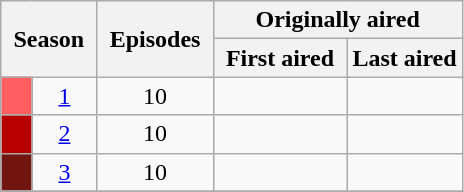<table class="wikitable" style="text-align: center;">
<tr>
<th style="padding: 0 8px;" colspan="2" rowspan="2">Season</th>
<th style="padding: 0 8px;" rowspan="2">Episodes</th>
<th colspan="2">Originally aired</th>
</tr>
<tr>
<th style="padding: 0 8px;">First aired</th>
<th>Last aired</th>
</tr>
<tr>
<td style="background:#FF5F5F; height:10px;"></td>
<td><a href='#'>1</a></td>
<td>10</td>
<td></td>
<td style="padding: 0 8px;"></td>
</tr>
<tr>
<td style="background:#B60000; height:10px;"></td>
<td><a href='#'>2</a></td>
<td>10</td>
<td></td>
<td></td>
</tr>
<tr>
<td style="background:#701510; height:10px;"></td>
<td><a href='#'>3</a></td>
<td>10</td>
<td></td>
<td></td>
</tr>
<tr>
</tr>
</table>
